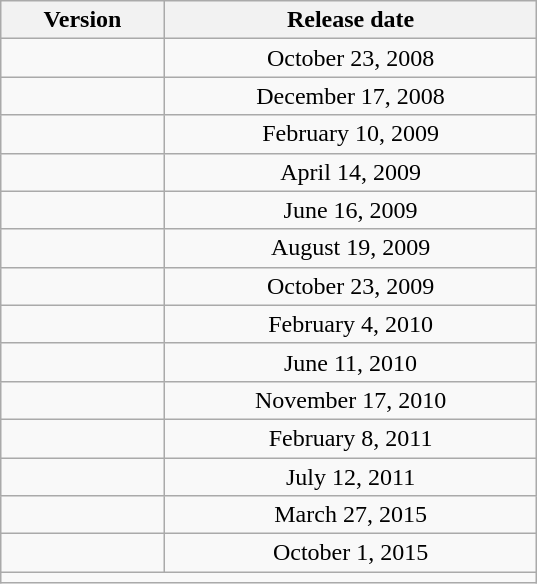<table class="wikitable floatright" style="text-align:center; width: 22.4em; clear: right; margin: 0.5em 0 0.5em 1em;">
<tr>
<th>Version</th>
<th>Release date</th>
</tr>
<tr>
<td></td>
<td>October 23, 2008</td>
</tr>
<tr>
<td></td>
<td>December 17, 2008</td>
</tr>
<tr>
<td></td>
<td>February 10, 2009</td>
</tr>
<tr>
<td></td>
<td>April 14, 2009</td>
</tr>
<tr>
<td></td>
<td>June 16, 2009</td>
</tr>
<tr>
<td></td>
<td>August 19, 2009</td>
</tr>
<tr>
<td></td>
<td>October 23, 2009</td>
</tr>
<tr>
<td></td>
<td>February 4, 2010</td>
</tr>
<tr>
<td></td>
<td>June 11, 2010</td>
</tr>
<tr>
<td></td>
<td>November 17, 2010</td>
</tr>
<tr>
<td></td>
<td>February 8, 2011</td>
</tr>
<tr>
<td></td>
<td>July 12, 2011</td>
</tr>
<tr>
<td></td>
<td>March 27, 2015</td>
</tr>
<tr>
<td></td>
<td>October 1, 2015</td>
</tr>
<tr>
<td colspan="99"><small></small></td>
</tr>
</table>
